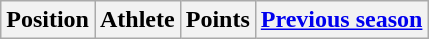<table class="wikitable">
<tr>
<th>Position</th>
<th>Athlete</th>
<th>Points</th>
<th><a href='#'>Previous season</a><br></th>
</tr>
</table>
